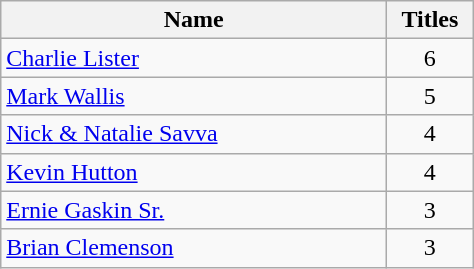<table class="wikitable" style="text-align:center">
<tr>
<th width=250>Name</th>
<th width=50>Titles</th>
</tr>
<tr align=center>
<td align=left><a href='#'>Charlie Lister</a></td>
<td>6</td>
</tr>
<tr>
<td align=left><a href='#'>Mark Wallis</a></td>
<td>5</td>
</tr>
<tr>
<td align=left><a href='#'>Nick & Natalie Savva</a></td>
<td>4</td>
</tr>
<tr>
<td align=left><a href='#'>Kevin Hutton</a></td>
<td>4</td>
</tr>
<tr>
<td align=left><a href='#'>Ernie Gaskin Sr.</a></td>
<td>3</td>
</tr>
<tr>
<td align=left><a href='#'>Brian Clemenson</a></td>
<td>3</td>
</tr>
</table>
